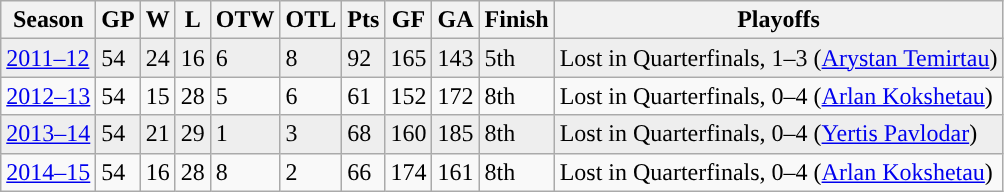<table class="wikitable">
<tr>
<th>Season</th>
<th>GP</th>
<th>W</th>
<th>L</th>
<th>OTW</th>
<th>OTL</th>
<th>Pts</th>
<th>GF</th>
<th>GA</th>
<th>Finish</th>
<th>Playoffs</th>
</tr>
<tr style="background:#eee;">
<td><a href='#'>2011–12</a></td>
<td>54</td>
<td>24</td>
<td>16</td>
<td>6</td>
<td>8</td>
<td>92</td>
<td>165</td>
<td>143</td>
<td>5th</td>
<td>Lost in Quarterfinals, 1–3 (<a href='#'>Arystan Temirtau</a>)</td>
</tr>
<tr>
<td><a href='#'>2012–13</a></td>
<td>54</td>
<td>15</td>
<td>28</td>
<td>5</td>
<td>6</td>
<td>61</td>
<td>152</td>
<td>172</td>
<td>8th</td>
<td>Lost in Quarterfinals, 0–4 (<a href='#'>Arlan Kokshetau</a>)</td>
</tr>
<tr style="background:#eee;">
<td><a href='#'>2013–14</a></td>
<td>54</td>
<td>21</td>
<td>29</td>
<td>1</td>
<td>3</td>
<td>68</td>
<td>160</td>
<td>185</td>
<td>8th</td>
<td>Lost in Quarterfinals, 0–4 (<a href='#'>Yertis Pavlodar</a>)</td>
</tr>
<tr>
<td><a href='#'>2014–15</a></td>
<td>54</td>
<td>16</td>
<td>28</td>
<td>8</td>
<td>2</td>
<td>66</td>
<td>174</td>
<td>161</td>
<td>8th</td>
<td>Lost in Quarterfinals, 0–4 (<a href='#'>Arlan Kokshetau</a>)</td>
</tr>
</table>
